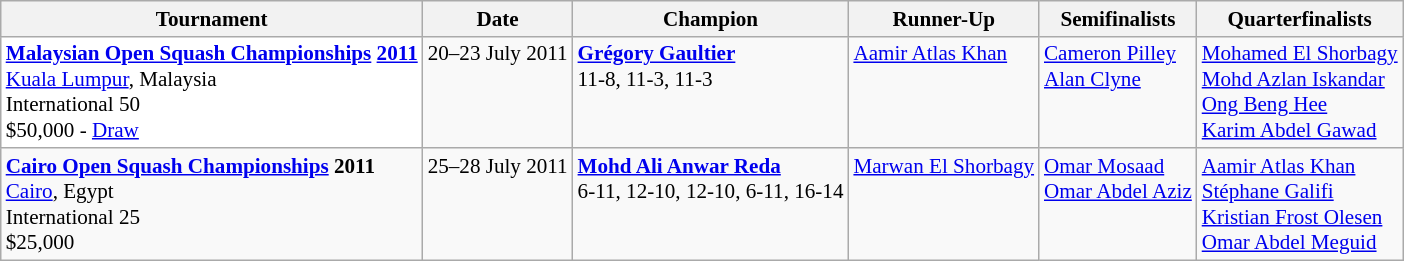<table class="wikitable" style="font-size:88%">
<tr>
<th>Tournament</th>
<th>Date</th>
<th>Champion</th>
<th>Runner-Up</th>
<th>Semifinalists</th>
<th>Quarterfinalists</th>
</tr>
<tr valign=top>
<td style="background:#fff;"><strong><a href='#'>Malaysian Open Squash Championships</a> <a href='#'>2011</a></strong><br> <a href='#'>Kuala Lumpur</a>, Malaysia<br>International 50<br>$50,000 - <a href='#'>Draw</a></td>
<td>20–23 July 2011</td>
<td> <strong><a href='#'>Grégory Gaultier</a></strong><br>11-8, 11-3, 11-3</td>
<td> <a href='#'>Aamir Atlas Khan</a></td>
<td> <a href='#'>Cameron Pilley</a><br> <a href='#'>Alan Clyne</a></td>
<td> <a href='#'>Mohamed El Shorbagy</a><br> <a href='#'>Mohd Azlan Iskandar</a><br> <a href='#'>Ong Beng Hee</a><br> <a href='#'>Karim Abdel Gawad</a></td>
</tr>
<tr valign=top>
<td><strong><a href='#'>Cairo Open Squash Championships</a> 2011</strong><br> <a href='#'>Cairo</a>, Egypt<br>International 25<br>$25,000</td>
<td>25–28 July 2011</td>
<td> <strong><a href='#'>Mohd Ali Anwar Reda</a></strong><br>6-11, 12-10, 12-10, 6-11, 16-14</td>
<td> <a href='#'>Marwan El Shorbagy</a></td>
<td> <a href='#'>Omar Mosaad</a><br> <a href='#'>Omar Abdel Aziz</a></td>
<td> <a href='#'>Aamir Atlas Khan</a><br> <a href='#'>Stéphane Galifi</a><br> <a href='#'>Kristian Frost Olesen</a><br> <a href='#'>Omar Abdel Meguid</a></td>
</tr>
</table>
